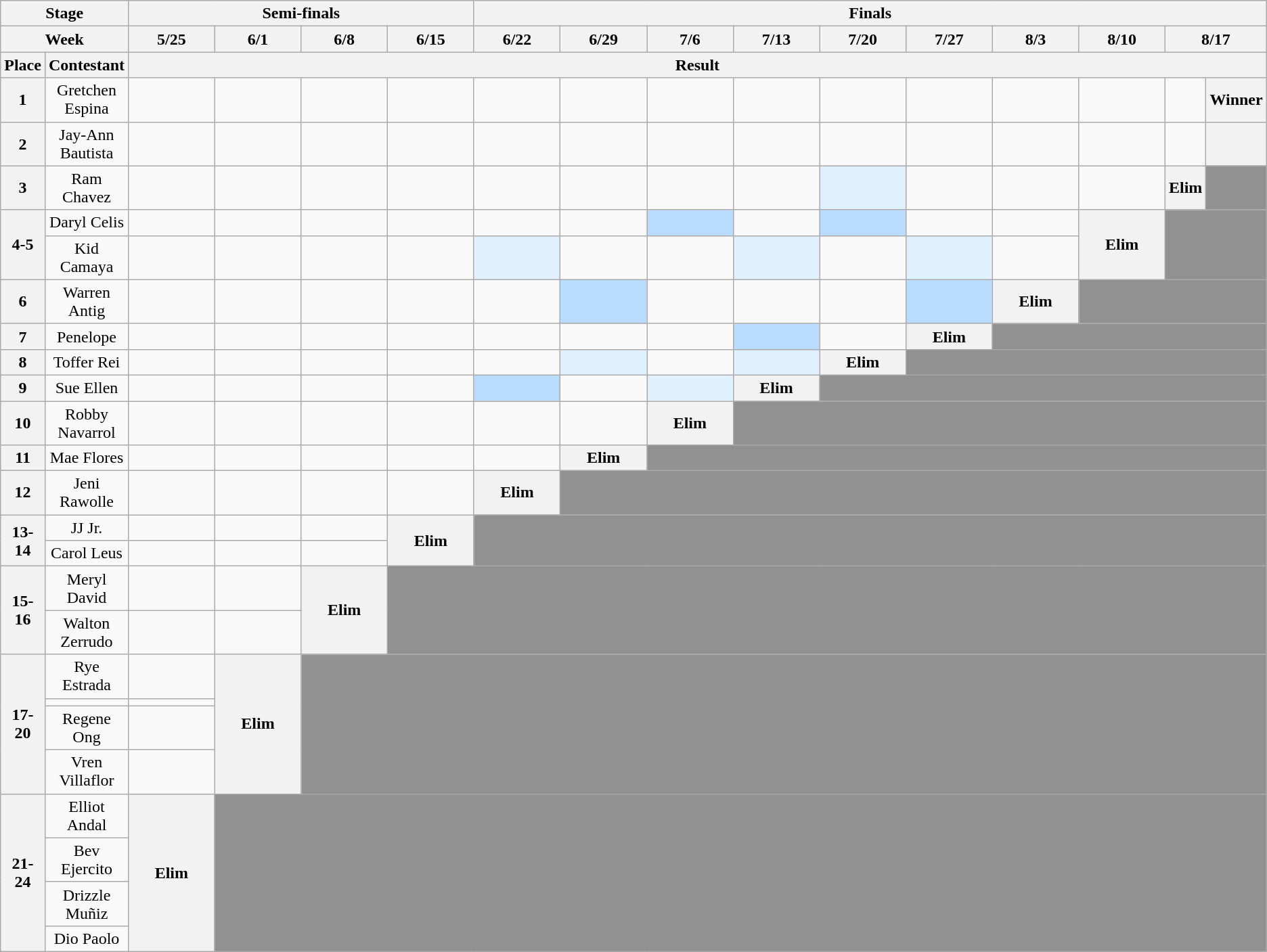<table class="wikitable" style="text-align:center;">
<tr>
<th colspan="2">Stage</th>
<th colspan="4">Semi-finals</th>
<th colspan="11">Finals</th>
</tr>
<tr>
<th colspan="2">Week</th>
<th width=7%>5/25</th>
<th width=7%>6/1</th>
<th width=7%>6/8</th>
<th width=7%>6/15</th>
<th width=7%>6/22</th>
<th width=7%>6/29</th>
<th width=7%>7/6</th>
<th width=7%>7/13</th>
<th width=7%>7/20</th>
<th width=7%>7/27</th>
<th width=7%>8/3</th>
<th width=7%>8/10</th>
<th width=7% colspan=2>8/17</th>
</tr>
<tr>
<th>Place</th>
<th>Contestant</th>
<th colspan="14">Result</th>
</tr>
<tr>
<th>1</th>
<td>Gretchen Espina</td>
<td></td>
<td></td>
<td></td>
<td></td>
<td></td>
<td></td>
<td></td>
<td></td>
<td></td>
<td></td>
<td></td>
<td></td>
<td></td>
<th>Winner</th>
</tr>
<tr>
<th>2</th>
<td>Jay-Ann Bautista</td>
<td></td>
<td></td>
<td></td>
<td></td>
<td></td>
<td></td>
<td></td>
<td></td>
<td></td>
<td></td>
<td></td>
<td></td>
<td></td>
<th></th>
</tr>
<tr>
<th>3</th>
<td>Ram Chavez</td>
<td></td>
<td></td>
<td></td>
<td></td>
<td></td>
<td></td>
<td></td>
<td></td>
<td bgcolor="E0F0FF"></td>
<td></td>
<td></td>
<td></td>
<th>Elim</th>
<td bgcolor="919191"></td>
</tr>
<tr>
<th rowspan="2">4-5</th>
<td>Daryl Celis</td>
<td></td>
<td></td>
<td></td>
<td></td>
<td></td>
<td></td>
<td bgcolor="B8DBFF"></td>
<td></td>
<td bgcolor="B8DBFF"></td>
<td></td>
<td></td>
<th rowspan="2">Elim</th>
<td bgcolor="919191" rowspan="2" colspan="2"></td>
</tr>
<tr>
<td>Kid Camaya</td>
<td></td>
<td></td>
<td></td>
<td></td>
<td bgcolor="E0F0FF"></td>
<td></td>
<td></td>
<td bgcolor="E0F0FF"></td>
<td></td>
<td bgcolor="E0F0FF"></td>
<td></td>
</tr>
<tr>
<th>6</th>
<td>Warren Antig</td>
<td></td>
<td></td>
<td></td>
<td></td>
<td></td>
<td bgcolor="B8DBFF"></td>
<td></td>
<td></td>
<td></td>
<td bgcolor="B8DBFF"></td>
<th>Elim</th>
<td bgcolor="919191" colspan="3"></td>
</tr>
<tr>
<th>7</th>
<td>Penelope</td>
<td></td>
<td></td>
<td></td>
<td></td>
<td></td>
<td></td>
<td></td>
<td bgcolor="B8DBFF"></td>
<td></td>
<th>Elim</th>
<td bgcolor="919191" colspan="4"></td>
</tr>
<tr>
<th>8</th>
<td>Toffer Rei</td>
<td></td>
<td></td>
<td></td>
<td></td>
<td></td>
<td bgcolor="E0F0FF"></td>
<td></td>
<td bgcolor="E0F0FF"></td>
<th>Elim</th>
<td bgcolor="919191" colspan="5"></td>
</tr>
<tr>
<th>9</th>
<td>Sue Ellen</td>
<td></td>
<td></td>
<td></td>
<td></td>
<td bgcolor="B8DBFF"></td>
<td></td>
<td bgcolor="E0F0FF"></td>
<th>Elim</th>
<td bgcolor="919191" colspan="6"></td>
</tr>
<tr>
<th>10</th>
<td>Robby Navarrol</td>
<td></td>
<td></td>
<td></td>
<td></td>
<td></td>
<td></td>
<th>Elim</th>
<td bgcolor="919191" colspan="7"></td>
</tr>
<tr>
<th>11</th>
<td>Mae Flores</td>
<td></td>
<td></td>
<td></td>
<td></td>
<td></td>
<th>Elim</th>
<td bgcolor="919191" colspan="8"></td>
</tr>
<tr>
<th>12</th>
<td>Jeni Rawolle</td>
<td></td>
<td></td>
<td></td>
<td></td>
<th>Elim</th>
<td bgcolor="919191" colspan="9"></td>
</tr>
<tr>
<th rowspan="2">13-14</th>
<td>JJ Jr.</td>
<td></td>
<td></td>
<td></td>
<th rowspan="2">Elim</th>
<td bgcolor="919191" colspan="10" rowspan="2"></td>
</tr>
<tr>
<td>Carol Leus</td>
<td></td>
<td></td>
<td></td>
</tr>
<tr>
<th rowspan="2">15-16</th>
<td>Meryl David</td>
<td></td>
<td></td>
<th rowspan="2">Elim</th>
<td bgcolor="919191" colspan="11" rowspan="2"></td>
</tr>
<tr>
<td>Walton Zerrudo</td>
<td></td>
<td></td>
</tr>
<tr>
<th rowspan="4">17-20</th>
<td>Rye Estrada</td>
<td></td>
<th rowspan="4">Elim</th>
<td bgcolor="919191" colspan="12" rowspan="4"></td>
</tr>
<tr>
<td></td>
<td></td>
</tr>
<tr>
<td>Regene Ong</td>
<td></td>
</tr>
<tr>
<td>Vren Villaflor</td>
<td></td>
</tr>
<tr>
<th rowspan="4">21-24</th>
<td>Elliot Andal</td>
<th rowspan="4">Elim</th>
<td bgcolor="919191" colspan=13 rowspan="4"></td>
</tr>
<tr>
<td>Bev Ejercito</td>
</tr>
<tr>
<td>Drizzle Muñiz</td>
</tr>
<tr>
<td>Dio Paolo</td>
</tr>
</table>
